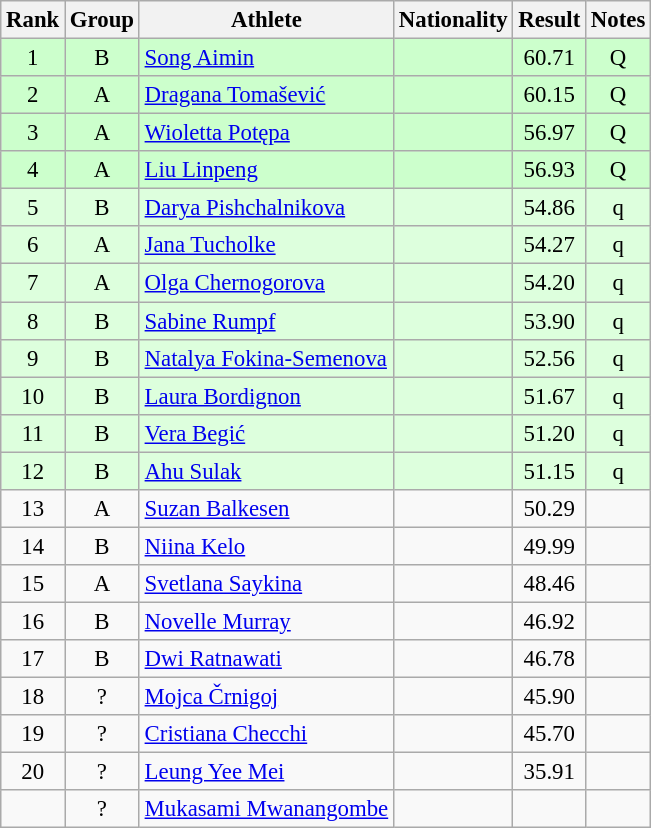<table class="wikitable sortable" style="text-align:center;font-size:95%">
<tr>
<th>Rank</th>
<th>Group</th>
<th>Athlete</th>
<th>Nationality</th>
<th>Result</th>
<th>Notes</th>
</tr>
<tr bgcolor=ccffcc>
<td>1</td>
<td>B</td>
<td align="left"><a href='#'>Song Aimin</a></td>
<td align=left></td>
<td>60.71</td>
<td>Q</td>
</tr>
<tr bgcolor=ccffcc>
<td>2</td>
<td>A</td>
<td align="left"><a href='#'>Dragana Tomašević</a></td>
<td align=left></td>
<td>60.15</td>
<td>Q</td>
</tr>
<tr bgcolor=ccffcc>
<td>3</td>
<td>A</td>
<td align="left"><a href='#'>Wioletta Potępa</a></td>
<td align=left></td>
<td>56.97</td>
<td>Q</td>
</tr>
<tr bgcolor=ccffcc>
<td>4</td>
<td>A</td>
<td align="left"><a href='#'>Liu Linpeng</a></td>
<td align=left></td>
<td>56.93</td>
<td>Q</td>
</tr>
<tr bgcolor=ddffdd>
<td>5</td>
<td>B</td>
<td align="left"><a href='#'>Darya Pishchalnikova</a></td>
<td align=left></td>
<td>54.86</td>
<td>q</td>
</tr>
<tr bgcolor=ddffdd>
<td>6</td>
<td>A</td>
<td align="left"><a href='#'>Jana Tucholke</a></td>
<td align=left></td>
<td>54.27</td>
<td>q</td>
</tr>
<tr bgcolor=ddffdd>
<td>7</td>
<td>A</td>
<td align="left"><a href='#'>Olga Chernogorova</a></td>
<td align=left></td>
<td>54.20</td>
<td>q</td>
</tr>
<tr bgcolor=ddffdd>
<td>8</td>
<td>B</td>
<td align="left"><a href='#'>Sabine Rumpf</a></td>
<td align=left></td>
<td>53.90</td>
<td>q</td>
</tr>
<tr bgcolor=ddffdd>
<td>9</td>
<td>B</td>
<td align="left"><a href='#'>Natalya Fokina-Semenova</a></td>
<td align=left></td>
<td>52.56</td>
<td>q</td>
</tr>
<tr bgcolor=ddffdd>
<td>10</td>
<td>B</td>
<td align="left"><a href='#'>Laura Bordignon</a></td>
<td align=left></td>
<td>51.67</td>
<td>q</td>
</tr>
<tr bgcolor=ddffdd>
<td>11</td>
<td>B</td>
<td align="left"><a href='#'>Vera Begić</a></td>
<td align=left></td>
<td>51.20</td>
<td>q</td>
</tr>
<tr bgcolor=ddffdd>
<td>12</td>
<td>B</td>
<td align="left"><a href='#'>Ahu Sulak</a></td>
<td align=left></td>
<td>51.15</td>
<td>q</td>
</tr>
<tr>
<td>13</td>
<td>A</td>
<td align="left"><a href='#'>Suzan Balkesen</a></td>
<td align=left></td>
<td>50.29</td>
<td></td>
</tr>
<tr>
<td>14</td>
<td>B</td>
<td align="left"><a href='#'>Niina Kelo</a></td>
<td align=left></td>
<td>49.99</td>
<td></td>
</tr>
<tr>
<td>15</td>
<td>A</td>
<td align="left"><a href='#'>Svetlana Saykina</a></td>
<td align=left></td>
<td>48.46</td>
<td></td>
</tr>
<tr>
<td>16</td>
<td>B</td>
<td align="left"><a href='#'>Novelle Murray</a></td>
<td align=left></td>
<td>46.92</td>
<td></td>
</tr>
<tr>
<td>17</td>
<td>B</td>
<td align="left"><a href='#'>Dwi Ratnawati</a></td>
<td align=left></td>
<td>46.78</td>
<td></td>
</tr>
<tr>
<td>18</td>
<td>?</td>
<td align="left"><a href='#'>Mojca Črnigoj</a></td>
<td align=left></td>
<td>45.90</td>
<td></td>
</tr>
<tr>
<td>19</td>
<td>?</td>
<td align="left"><a href='#'>Cristiana Checchi</a></td>
<td align=left></td>
<td>45.70</td>
<td></td>
</tr>
<tr>
<td>20</td>
<td>?</td>
<td align="left"><a href='#'>Leung Yee Mei</a></td>
<td align=left></td>
<td>35.91</td>
<td></td>
</tr>
<tr>
<td></td>
<td>?</td>
<td align="left"><a href='#'>Mukasami Mwanangombe</a></td>
<td align=left></td>
<td></td>
<td></td>
</tr>
</table>
